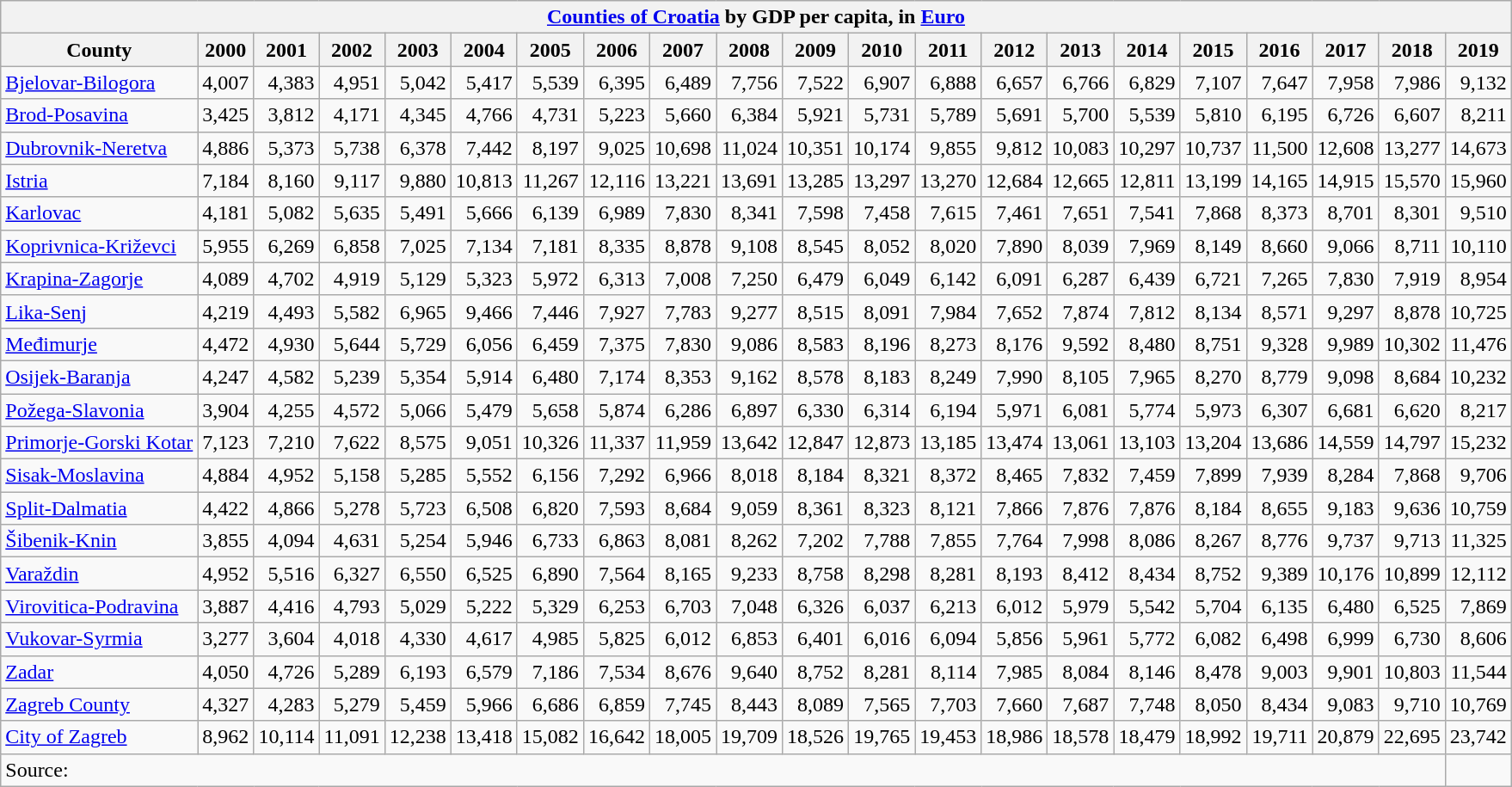<table class="wikitable sortable" style="margin: 1em auto 1em auto;">
<tr>
<th colspan="21"><a href='#'>Counties of Croatia</a> by GDP per capita, in <a href='#'>Euro</a></th>
</tr>
<tr>
<th data-sort-type="text">County</th>
<th data-sort-type="number">2000</th>
<th data-sort-type="number">2001</th>
<th data-sort-type="number">2002</th>
<th data-sort-type="number">2003</th>
<th data-sort-type="number">2004</th>
<th data-sort-type="number">2005</th>
<th data-sort-type="number">2006</th>
<th data-sort-type="number">2007</th>
<th data-sort-type="number">2008</th>
<th data-sort-type="number">2009</th>
<th data-sort-type="number">2010</th>
<th data-sort-type="number">2011</th>
<th data-sort-type="number">2012</th>
<th data-sort-type="number">2013</th>
<th data-sort-type="number">2014</th>
<th data-sort-type="number">2015</th>
<th data-sort-type="number">2016</th>
<th data-sort-type="number">2017</th>
<th data-sort-type="number">2018</th>
<th data-sort-type="number">2019</th>
</tr>
<tr>
<td align="left"> <a href='#'>Bjelovar-Bilogora</a></td>
<td align=right>4,007</td>
<td align=right>4,383</td>
<td align=right>4,951</td>
<td align=right>5,042</td>
<td align=right>5,417</td>
<td align=right>5,539</td>
<td align=right>6,395</td>
<td align=right>6,489</td>
<td align=right>7,756</td>
<td align=right>7,522</td>
<td align=right>6,907</td>
<td align=right>6,888</td>
<td align=right>6,657</td>
<td align=right>6,766</td>
<td align=right>6,829</td>
<td align=right>7,107</td>
<td align=right>7,647</td>
<td align=right>7,958</td>
<td align=right>7,986</td>
<td align=right>9,132</td>
</tr>
<tr>
<td align="left"> <a href='#'>Brod-Posavina</a></td>
<td align=right>3,425</td>
<td align=right>3,812</td>
<td align=right>4,171</td>
<td align=right>4,345</td>
<td align=right>4,766</td>
<td align=right>4,731</td>
<td align=right>5,223</td>
<td align=right>5,660</td>
<td align=right>6,384</td>
<td align=right>5,921</td>
<td align=right>5,731</td>
<td align=right>5,789</td>
<td align=right>5,691</td>
<td align=right>5,700</td>
<td align=right>5,539</td>
<td align=right>5,810</td>
<td align=right>6,195</td>
<td align=right>6,726</td>
<td align=right>6,607</td>
<td align=right>8,211</td>
</tr>
<tr>
<td align="left"> <a href='#'>Dubrovnik-Neretva</a></td>
<td align=right>4,886</td>
<td align=right>5,373</td>
<td align=right>5,738</td>
<td align=right>6,378</td>
<td align=right>7,442</td>
<td align=right>8,197</td>
<td align=right>9,025</td>
<td align=right>10,698</td>
<td align=right>11,024</td>
<td align=right>10,351</td>
<td align=right>10,174</td>
<td align=right>9,855</td>
<td align=right>9,812</td>
<td align=right>10,083</td>
<td align=right>10,297</td>
<td align=right>10,737</td>
<td align=right>11,500</td>
<td align=right>12,608</td>
<td align=right>13,277</td>
<td align=right>14,673</td>
</tr>
<tr>
<td align="left"> <a href='#'>Istria</a></td>
<td align=right>7,184</td>
<td align=right>8,160</td>
<td align=right>9,117</td>
<td align=right>9,880</td>
<td align=right>10,813</td>
<td align=right>11,267</td>
<td align=right>12,116</td>
<td align=right>13,221</td>
<td align=right>13,691</td>
<td align=right>13,285</td>
<td align=right>13,297</td>
<td align=right>13,270</td>
<td align=right>12,684</td>
<td align=right>12,665</td>
<td align=right>12,811</td>
<td align=right>13,199</td>
<td align=right>14,165</td>
<td align=right>14,915</td>
<td align=right>15,570</td>
<td align=right>15,960</td>
</tr>
<tr>
<td align="left"> <a href='#'>Karlovac</a></td>
<td align=right>4,181</td>
<td align=right>5,082</td>
<td align=right>5,635</td>
<td align=right>5,491</td>
<td align=right>5,666</td>
<td align=right>6,139</td>
<td align=right>6,989</td>
<td align=right>7,830</td>
<td align=right>8,341</td>
<td align=right>7,598</td>
<td align=right>7,458</td>
<td align=right>7,615</td>
<td align=right>7,461</td>
<td align=right>7,651</td>
<td align=right>7,541</td>
<td align=right>7,868</td>
<td align=right>8,373</td>
<td align=right>8,701</td>
<td align=right>8,301</td>
<td align=right>9,510</td>
</tr>
<tr>
<td align="left"> <a href='#'>Koprivnica-Križevci</a></td>
<td align=right>5,955</td>
<td align=right>6,269</td>
<td align=right>6,858</td>
<td align=right>7,025</td>
<td align=right>7,134</td>
<td align=right>7,181</td>
<td align=right>8,335</td>
<td align=right>8,878</td>
<td align=right>9,108</td>
<td align=right>8,545</td>
<td align=right>8,052</td>
<td align=right>8,020</td>
<td align=right>7,890</td>
<td align=right>8,039</td>
<td align=right>7,969</td>
<td align=right>8,149</td>
<td align=right>8,660</td>
<td align=right>9,066</td>
<td align=right>8,711</td>
<td align=right>10,110</td>
</tr>
<tr>
<td align="left"> <a href='#'>Krapina-Zagorje</a></td>
<td align=right>4,089</td>
<td align=right>4,702</td>
<td align=right>4,919</td>
<td align=right>5,129</td>
<td align=right>5,323</td>
<td align=right>5,972</td>
<td align=right>6,313</td>
<td align=right>7,008</td>
<td align=right>7,250</td>
<td align=right>6,479</td>
<td align=right>6,049</td>
<td align=right>6,142</td>
<td align=right>6,091</td>
<td align=right>6,287</td>
<td align=right>6,439</td>
<td align=right>6,721</td>
<td align=right>7,265</td>
<td align=right>7,830</td>
<td align=right>7,919</td>
<td align=right>8,954</td>
</tr>
<tr>
<td align="left"> <a href='#'>Lika-Senj</a></td>
<td align=right>4,219</td>
<td align=right>4,493</td>
<td align=right>5,582</td>
<td align=right>6,965</td>
<td align=right>9,466</td>
<td align=right>7,446</td>
<td align=right>7,927</td>
<td align=right>7,783</td>
<td align=right>9,277</td>
<td align=right>8,515</td>
<td align=right>8,091</td>
<td align=right>7,984</td>
<td align=right>7,652</td>
<td align=right>7,874</td>
<td align=right>7,812</td>
<td align=right>8,134</td>
<td align=right>8,571</td>
<td align=right>9,297</td>
<td align=right>8,878</td>
<td align=right>10,725</td>
</tr>
<tr>
<td align="left"> <a href='#'>Međimurje</a></td>
<td align=right>4,472</td>
<td align=right>4,930</td>
<td align=right>5,644</td>
<td align=right>5,729</td>
<td align=right>6,056</td>
<td align=right>6,459</td>
<td align=right>7,375</td>
<td align=right>7,830</td>
<td align=right>9,086</td>
<td align=right>8,583</td>
<td align=right>8,196</td>
<td align=right>8,273</td>
<td align=right>8,176</td>
<td align=right>9,592</td>
<td align=right>8,480</td>
<td align=right>8,751</td>
<td align=right>9,328</td>
<td align=right>9,989</td>
<td align=right>10,302</td>
<td align=right>11,476</td>
</tr>
<tr>
<td align="left"> <a href='#'>Osijek-Baranja</a></td>
<td align=right>4,247</td>
<td align=right>4,582</td>
<td align=right>5,239</td>
<td align=right>5,354</td>
<td align=right>5,914</td>
<td align=right>6,480</td>
<td align=right>7,174</td>
<td align=right>8,353</td>
<td align=right>9,162</td>
<td align=right>8,578</td>
<td align=right>8,183</td>
<td align=right>8,249</td>
<td align=right>7,990</td>
<td align=right>8,105</td>
<td align=right>7,965</td>
<td align=right>8,270</td>
<td align=right>8,779</td>
<td align=right>9,098</td>
<td align=right>8,684</td>
<td align=right>10,232</td>
</tr>
<tr>
<td align="left"> <a href='#'>Požega-Slavonia</a></td>
<td align=right>3,904</td>
<td align=right>4,255</td>
<td align=right>4,572</td>
<td align=right>5,066</td>
<td align=right>5,479</td>
<td align=right>5,658</td>
<td align=right>5,874</td>
<td align=right>6,286</td>
<td align=right>6,897</td>
<td align=right>6,330</td>
<td align=right>6,314</td>
<td align=right>6,194</td>
<td align=right>5,971</td>
<td align=right>6,081</td>
<td align=right>5,774</td>
<td align=right>5,973</td>
<td align=right>6,307</td>
<td align=right>6,681</td>
<td align=right>6,620</td>
<td align=right>8,217</td>
</tr>
<tr>
<td align="left"> <a href='#'>Primorje-Gorski Kotar</a></td>
<td align=right>7,123</td>
<td align=right>7,210</td>
<td align=right>7,622</td>
<td align=right>8,575</td>
<td align=right>9,051</td>
<td align=right>10,326</td>
<td align=right>11,337</td>
<td align=right>11,959</td>
<td align=right>13,642</td>
<td align=right>12,847</td>
<td align=right>12,873</td>
<td align=right>13,185</td>
<td align=right>13,474</td>
<td align=right>13,061</td>
<td align=right>13,103</td>
<td align=right>13,204</td>
<td align=right>13,686</td>
<td align=right>14,559</td>
<td align=right>14,797</td>
<td align=right>15,232</td>
</tr>
<tr>
<td align="left"> <a href='#'>Sisak-Moslavina</a></td>
<td align=right>4,884</td>
<td align=right>4,952</td>
<td align=right>5,158</td>
<td align=right>5,285</td>
<td align=right>5,552</td>
<td align=right>6,156</td>
<td align=right>7,292</td>
<td align=right>6,966</td>
<td align=right>8,018</td>
<td align=right>8,184</td>
<td align=right>8,321</td>
<td align=right>8,372</td>
<td align=right>8,465</td>
<td align=right>7,832</td>
<td align=right>7,459</td>
<td align=right>7,899</td>
<td align=right>7,939</td>
<td align=right>8,284</td>
<td align=right>7,868</td>
<td align=right>9,706</td>
</tr>
<tr>
<td align="left"> <a href='#'>Split-Dalmatia</a></td>
<td align=right>4,422</td>
<td align=right>4,866</td>
<td align=right>5,278</td>
<td align=right>5,723</td>
<td align=right>6,508</td>
<td align=right>6,820</td>
<td align=right>7,593</td>
<td align=right>8,684</td>
<td align=right>9,059</td>
<td align=right>8,361</td>
<td align=right>8,323</td>
<td align=right>8,121</td>
<td align=right>7,866</td>
<td align=right>7,876</td>
<td align=right>7,876</td>
<td align=right>8,184</td>
<td align=right>8,655</td>
<td align=right>9,183</td>
<td align=right>9,636</td>
<td align=right>10,759</td>
</tr>
<tr>
<td align="left"> <a href='#'>Šibenik-Knin</a></td>
<td align=right>3,855</td>
<td align=right>4,094</td>
<td align=right>4,631</td>
<td align=right>5,254</td>
<td align=right>5,946</td>
<td align=right>6,733</td>
<td align=right>6,863</td>
<td align=right>8,081</td>
<td align=right>8,262</td>
<td align=right>7,202</td>
<td align=right>7,788</td>
<td align=right>7,855</td>
<td align=right>7,764</td>
<td align=right>7,998</td>
<td align=right>8,086</td>
<td align=right>8,267</td>
<td align=right>8,776</td>
<td align=right>9,737</td>
<td align=right>9,713</td>
<td align=right>11,325</td>
</tr>
<tr>
<td align="left"> <a href='#'>Varaždin</a></td>
<td align=right>4,952</td>
<td align=right>5,516</td>
<td align=right>6,327</td>
<td align=right>6,550</td>
<td align=right>6,525</td>
<td align=right>6,890</td>
<td align=right>7,564</td>
<td align=right>8,165</td>
<td align=right>9,233</td>
<td align=right>8,758</td>
<td align=right>8,298</td>
<td align=right>8,281</td>
<td align=right>8,193</td>
<td align=right>8,412</td>
<td align=right>8,434</td>
<td align=right>8,752</td>
<td align=right>9,389</td>
<td align=right>10,176</td>
<td align=right>10,899</td>
<td align=right>12,112</td>
</tr>
<tr>
<td align="left"> <a href='#'>Virovitica-Podravina</a></td>
<td align=right>3,887</td>
<td align=right>4,416</td>
<td align=right>4,793</td>
<td align=right>5,029</td>
<td align=right>5,222</td>
<td align=right>5,329</td>
<td align=right>6,253</td>
<td align=right>6,703</td>
<td align=right>7,048</td>
<td align=right>6,326</td>
<td align=right>6,037</td>
<td align=right>6,213</td>
<td align=right>6,012</td>
<td align=right>5,979</td>
<td align=right>5,542</td>
<td align=right>5,704</td>
<td align=right>6,135</td>
<td align=right>6,480</td>
<td align=right>6,525</td>
<td align=right>7,869</td>
</tr>
<tr>
<td align="left"> <a href='#'>Vukovar-Syrmia</a></td>
<td align=right>3,277</td>
<td align=right>3,604</td>
<td align=right>4,018</td>
<td align=right>4,330</td>
<td align=right>4,617</td>
<td align=right>4,985</td>
<td align=right>5,825</td>
<td align=right>6,012</td>
<td align=right>6,853</td>
<td align=right>6,401</td>
<td align=right>6,016</td>
<td align=right>6,094</td>
<td align=right>5,856</td>
<td align=right>5,961</td>
<td align=right>5,772</td>
<td align=right>6,082</td>
<td align=right>6,498</td>
<td align=right>6,999</td>
<td align=right>6,730</td>
<td align=right>8,606</td>
</tr>
<tr>
<td align="left"> <a href='#'>Zadar</a></td>
<td align=right>4,050</td>
<td align=right>4,726</td>
<td align=right>5,289</td>
<td align=right>6,193</td>
<td align=right>6,579</td>
<td align=right>7,186</td>
<td align=right>7,534</td>
<td align=right>8,676</td>
<td align=right>9,640</td>
<td align=right>8,752</td>
<td align=right>8,281</td>
<td align=right>8,114</td>
<td align=right>7,985</td>
<td align=right>8,084</td>
<td align=right>8,146</td>
<td align=right>8,478</td>
<td align=right>9,003</td>
<td align=right>9,901</td>
<td align=right>10,803</td>
<td align=right>11,544</td>
</tr>
<tr>
<td align="left"> <a href='#'>Zagreb County</a></td>
<td align=right>4,327</td>
<td align=right>4,283</td>
<td align=right>5,279</td>
<td align=right>5,459</td>
<td align=right>5,966</td>
<td align=right>6,686</td>
<td align=right>6,859</td>
<td align=right>7,745</td>
<td align=right>8,443</td>
<td align=right>8,089</td>
<td align=right>7,565</td>
<td align=right>7,703</td>
<td align=right>7,660</td>
<td align=right>7,687</td>
<td align=right>7,748</td>
<td align=right>8,050</td>
<td align=right>8,434</td>
<td align=right>9,083</td>
<td align=right>9,710</td>
<td align=right>10,769</td>
</tr>
<tr>
<td align="left"> <a href='#'>City of Zagreb</a></td>
<td align=right>8,962</td>
<td align=right>10,114</td>
<td align=right>11,091</td>
<td align=right>12,238</td>
<td align=right>13,418</td>
<td align=right>15,082</td>
<td align=right>16,642</td>
<td align=right>18,005</td>
<td align=right>19,709</td>
<td align=right>18,526</td>
<td align=right>19,765</td>
<td align=right>19,453</td>
<td align=right>18,986</td>
<td align=right>18,578</td>
<td align=right>18,479</td>
<td align=right>18,992</td>
<td align=right>19,711</td>
<td align=right>20,879</td>
<td align=right>22,695</td>
<td align=right>23,742</td>
</tr>
<tr class="sortbottom">
<td colspan=20 align="left">Source:</td>
</tr>
</table>
